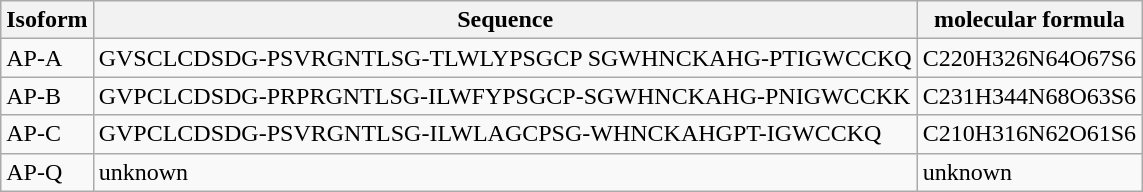<table class="wikitable">
<tr>
<th>Isoform</th>
<th>Sequence</th>
<th>molecular formula</th>
</tr>
<tr>
<td>AP-A</td>
<td>GVSCLCDSDG-PSVRGNTLSG-TLWLYPSGCP SGWHNCKAHG-PTIGWCCKQ</td>
<td>C220H326N64O67S6</td>
</tr>
<tr>
<td>AP-B</td>
<td>GVPCLCDSDG-PRPRGNTLSG-ILWFYPSGCP-SGWHNCKAHG-PNIGWCCKK</td>
<td>C231H344N68O63S6</td>
</tr>
<tr>
<td>AP-C</td>
<td>GVPCLCDSDG-PSVRGNTLSG-ILWLAGCPSG-WHNCKAHGPT-IGWCCKQ</td>
<td>C210H316N62O61S6</td>
</tr>
<tr>
<td>AP-Q</td>
<td>unknown</td>
<td>unknown</td>
</tr>
</table>
